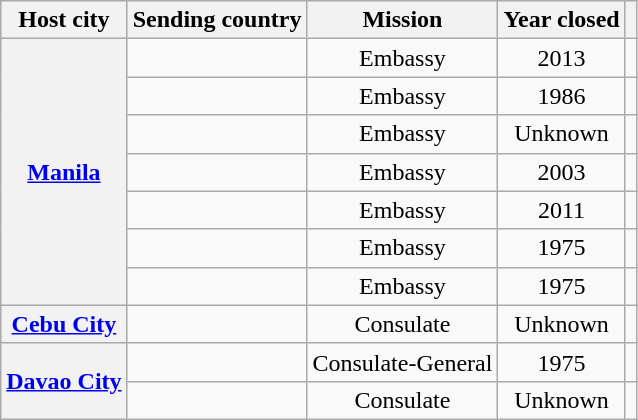<table class="wikitable plainrowheaders">
<tr>
<th scope="col">Host city</th>
<th scope="col">Sending country</th>
<th scope="col">Mission</th>
<th scope="col">Year closed</th>
<th scope="col"></th>
</tr>
<tr>
<th rowspan="7"><a href='#'>Manila</a></th>
<td></td>
<td style="text-align:center;">Embassy</td>
<td style="text-align:center;">2013</td>
<td style="text-align:center;"></td>
</tr>
<tr>
<td></td>
<td style="text-align:center;">Embassy</td>
<td style="text-align:center;">1986</td>
<td style="text-align:center;"></td>
</tr>
<tr>
<td></td>
<td style="text-align:center;">Embassy</td>
<td style="text-align:center;">Unknown</td>
<td style="text-align:center;"></td>
</tr>
<tr>
<td></td>
<td style="text-align:center;">Embassy</td>
<td style="text-align:center;">2003</td>
<td style="text-align:center;"></td>
</tr>
<tr>
<td></td>
<td style="text-align:center;">Embassy</td>
<td style="text-align:center;">2011</td>
<td style="text-align:center;"></td>
</tr>
<tr>
<td></td>
<td style="text-align:center;">Embassy</td>
<td style="text-align:center;">1975</td>
<td style="text-align:center;"></td>
</tr>
<tr>
<td></td>
<td style="text-align:center;">Embassy</td>
<td style="text-align:center;">1975</td>
<td style="text-align:center;"></td>
</tr>
<tr>
<th><a href='#'>Cebu City</a></th>
<td></td>
<td style="text-align:center;">Consulate</td>
<td style="text-align:center;">Unknown</td>
<td style="text-align:center;"></td>
</tr>
<tr>
<th rowspan="2"><a href='#'>Davao City</a></th>
<td></td>
<td style="text-align:center;">Consulate-General</td>
<td style="text-align:center;">1975</td>
<td style="text-align:center;"></td>
</tr>
<tr>
<td></td>
<td style="text-align:center;">Consulate</td>
<td style="text-align:center;">Unknown</td>
<td style="text-align:center;"></td>
</tr>
</table>
